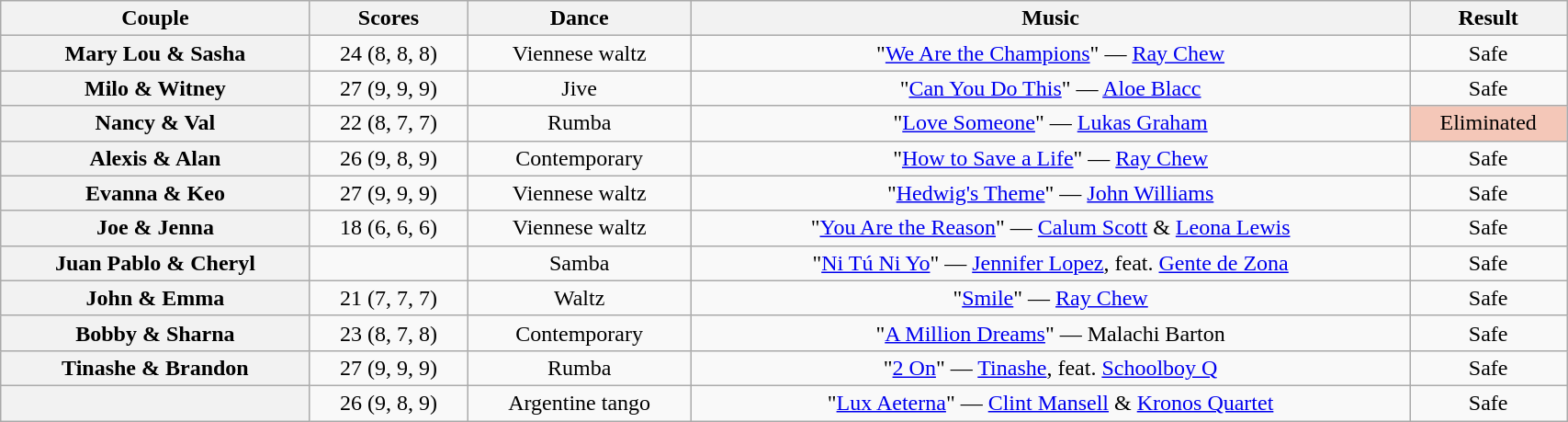<table class="wikitable sortable" style="text-align:center; width:90%">
<tr>
<th scope="col">Couple</th>
<th scope="col">Scores</th>
<th scope="col" class="unsortable">Dance</th>
<th scope="col" class="unsortable">Music</th>
<th scope="col" class="unsortable">Result</th>
</tr>
<tr>
<th scope="row">Mary Lou & Sasha</th>
<td>24 (8, 8, 8)</td>
<td>Viennese waltz</td>
<td>"<a href='#'>We Are the Champions</a>" — <a href='#'>Ray Chew</a></td>
<td>Safe</td>
</tr>
<tr>
<th scope="row">Milo & Witney</th>
<td>27 (9, 9, 9)</td>
<td>Jive</td>
<td>"<a href='#'>Can You Do This</a>" — <a href='#'>Aloe Blacc</a></td>
<td>Safe</td>
</tr>
<tr>
<th scope="row">Nancy & Val</th>
<td>22 (8, 7, 7)</td>
<td>Rumba</td>
<td>"<a href='#'>Love Someone</a>" — <a href='#'>Lukas Graham</a></td>
<td bgcolor=f4c7b8>Eliminated</td>
</tr>
<tr>
<th scope="row">Alexis & Alan</th>
<td>26 (9, 8, 9)</td>
<td>Contemporary</td>
<td>"<a href='#'>How to Save a Life</a>" — <a href='#'>Ray Chew</a></td>
<td>Safe</td>
</tr>
<tr>
<th scope="row">Evanna & Keo</th>
<td>27 (9, 9, 9)</td>
<td>Viennese waltz</td>
<td>"<a href='#'>Hedwig's Theme</a>" — <a href='#'>John Williams</a></td>
<td>Safe</td>
</tr>
<tr>
<th scope="row">Joe & Jenna</th>
<td>18 (6, 6, 6)</td>
<td>Viennese waltz</td>
<td>"<a href='#'>You Are the Reason</a>" — <a href='#'>Calum Scott</a> & <a href='#'>Leona Lewis</a></td>
<td>Safe</td>
</tr>
<tr>
<th scope="row">Juan Pablo & Cheryl</th>
<td></td>
<td>Samba</td>
<td>"<a href='#'>Ni Tú Ni Yo</a>" — <a href='#'>Jennifer Lopez</a>, feat. <a href='#'>Gente de Zona</a></td>
<td>Safe</td>
</tr>
<tr>
<th scope="row">John & Emma</th>
<td>21 (7, 7, 7)</td>
<td>Waltz</td>
<td>"<a href='#'>Smile</a>" — <a href='#'>Ray Chew</a></td>
<td>Safe</td>
</tr>
<tr>
<th scope="row">Bobby & Sharna</th>
<td>23 (8, 7, 8)</td>
<td>Contemporary</td>
<td>"<a href='#'>A Million Dreams</a>" — Malachi Barton</td>
<td>Safe</td>
</tr>
<tr>
<th scope="row">Tinashe & Brandon</th>
<td>27 (9, 9, 9)</td>
<td>Rumba</td>
<td>"<a href='#'>2 On</a>" — <a href='#'>Tinashe</a>, feat. <a href='#'>Schoolboy Q</a></td>
<td>Safe</td>
</tr>
<tr>
<th scope="row"></th>
<td>26 (9, 8, 9)</td>
<td>Argentine tango</td>
<td>"<a href='#'>Lux Aeterna</a>" — <a href='#'>Clint Mansell</a> & <a href='#'>Kronos Quartet</a></td>
<td>Safe</td>
</tr>
</table>
